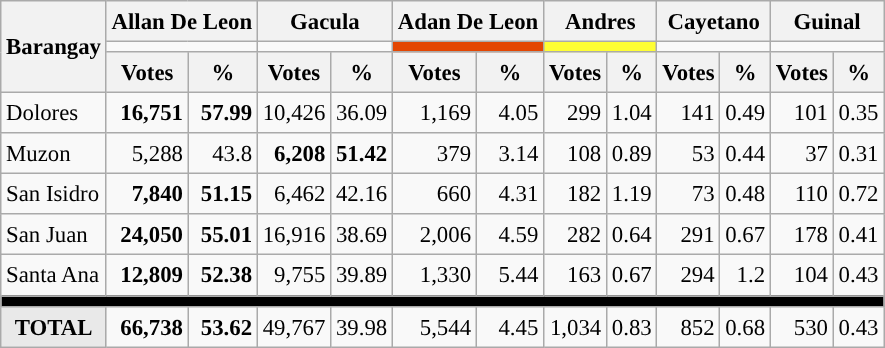<table class="wikitable collapsible collapsed" style="text-align:right; font-size:95%; line-height:20px;">
<tr>
<th rowspan="3">Barangay</th>
<th colspan="2">Allan De Leon</th>
<th colspan="2">Gacula</th>
<th colspan="2">Adan De Leon</th>
<th colspan="2">Andres</th>
<th colspan="2">Cayetano</th>
<th colspan="2">Guinal</th>
</tr>
<tr>
<td colspan="2" style="background:"></td>
<td colspan="2" style="background:"></td>
<td colspan="2" style="background:#E34602;"></td>
<td colspan="2" style="background:#fefe33;"></td>
<td colspan="2" style="background:"></td>
<td colspan="2" style="background:"></td>
</tr>
<tr>
<th>Votes</th>
<th>%</th>
<th>Votes</th>
<th>%</th>
<th>Votes</th>
<th>%</th>
<th>Votes</th>
<th>%</th>
<th>Votes</th>
<th>%</th>
<th>Votes</th>
<th>%</th>
</tr>
<tr>
<td align="left">Dolores</td>
<td style="background:"><strong>16,751</strong></td>
<td style="background:"><strong>57.99</strong></td>
<td>10,426</td>
<td>36.09</td>
<td>1,169</td>
<td>4.05</td>
<td>299</td>
<td>1.04</td>
<td>141</td>
<td>0.49</td>
<td>101</td>
<td>0.35</td>
</tr>
<tr>
<td align="left">Muzon</td>
<td>5,288</td>
<td>43.8</td>
<td style="background:"><strong>6,208</strong></td>
<td style="background:"><strong>51.42</strong></td>
<td>379</td>
<td>3.14</td>
<td>108</td>
<td>0.89</td>
<td>53</td>
<td>0.44</td>
<td>37</td>
<td>0.31</td>
</tr>
<tr>
<td align="left">San Isidro</td>
<td style="background:"><strong>7,840</strong></td>
<td style="background:"><strong>51.15</strong></td>
<td>6,462</td>
<td>42.16</td>
<td>660</td>
<td>4.31</td>
<td>182</td>
<td>1.19</td>
<td>73</td>
<td>0.48</td>
<td>110</td>
<td>0.72</td>
</tr>
<tr>
<td align="left">San Juan</td>
<td style="background:"><strong>24,050</strong></td>
<td style="background:"><strong>55.01</strong></td>
<td>16,916</td>
<td>38.69</td>
<td>2,006</td>
<td>4.59</td>
<td>282</td>
<td>0.64</td>
<td>291</td>
<td>0.67</td>
<td>178</td>
<td>0.41</td>
</tr>
<tr>
<td align="left">Santa Ana</td>
<td style="background:"><strong>12,809</strong></td>
<td style="background:"><strong>52.38</strong></td>
<td>9,755</td>
<td>39.89</td>
<td>1,330</td>
<td>5.44</td>
<td>163</td>
<td>0.67</td>
<td>294</td>
<td>1.2</td>
<td>104</td>
<td>0.43</td>
</tr>
<tr>
<td colspan=13 bgcolor=black></td>
</tr>
<tr>
<td style="background:#E9E9E9;" align="center"><strong>TOTAL</strong></td>
<td style="background:"><strong>66,738</strong></td>
<td style="background:"><strong>53.62</strong></td>
<td>49,767</td>
<td>39.98</td>
<td>5,544</td>
<td>4.45</td>
<td>1,034</td>
<td>0.83</td>
<td>852</td>
<td>0.68</td>
<td>530</td>
<td>0.43</td>
</tr>
</table>
